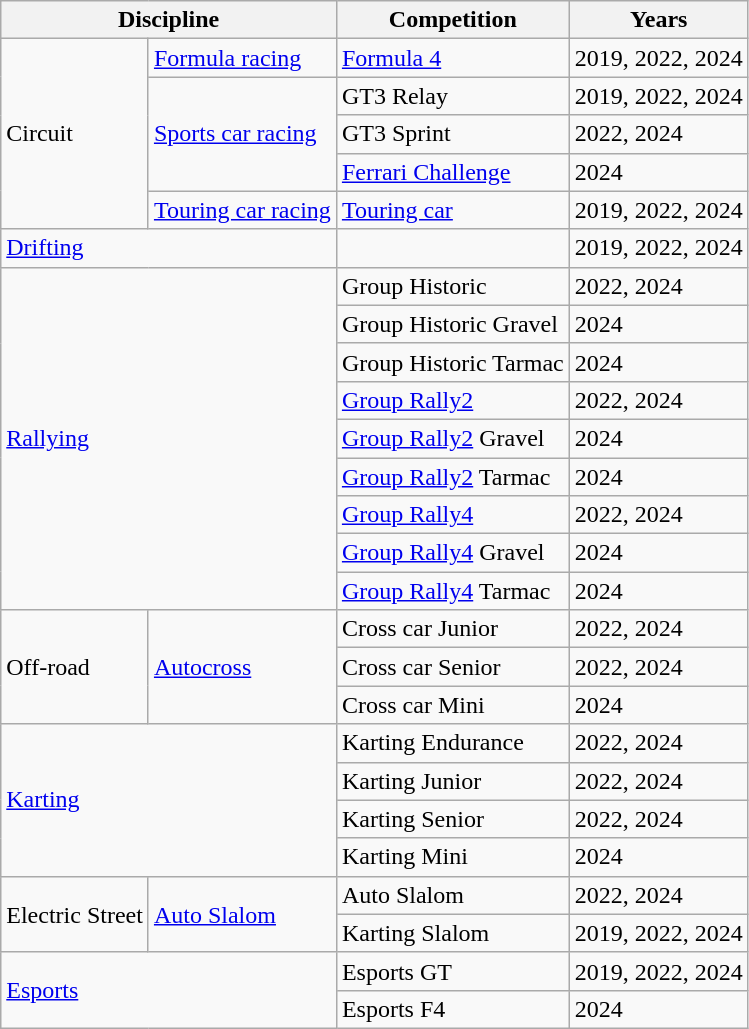<table cellspacing="0" cellpadding="0">
<tr>
<td valign="top"><br><table class=wikitable>
<tr>
<th colspan="2">Discipline</th>
<th>Competition</th>
<th>Years</th>
</tr>
<tr>
<td rowspan="5">Circuit</td>
<td><a href='#'>Formula racing</a></td>
<td><a href='#'>Formula 4</a></td>
<td>2019, 2022, 2024</td>
</tr>
<tr>
<td rowspan="3"><a href='#'>Sports car racing</a></td>
<td>GT3 Relay</td>
<td>2019, 2022, 2024</td>
</tr>
<tr>
<td>GT3 Sprint</td>
<td>2022, 2024</td>
</tr>
<tr>
<td><a href='#'>Ferrari Challenge</a></td>
<td>2024</td>
</tr>
<tr>
<td><a href='#'>Touring car racing</a></td>
<td><a href='#'>Touring car</a></td>
<td>2019, 2022, 2024</td>
</tr>
<tr>
<td colspan="2"><a href='#'>Drifting</a></td>
<td></td>
<td>2019, 2022, 2024</td>
</tr>
<tr>
<td colspan="2" rowspan="9"><a href='#'>Rallying</a></td>
<td>Group Historic</td>
<td>2022, 2024</td>
</tr>
<tr>
<td>Group Historic Gravel</td>
<td>2024</td>
</tr>
<tr>
<td>Group Historic Tarmac</td>
<td>2024</td>
</tr>
<tr>
<td><a href='#'>Group Rally2</a></td>
<td>2022, 2024</td>
</tr>
<tr>
<td><a href='#'>Group Rally2</a> Gravel</td>
<td>2024</td>
</tr>
<tr>
<td><a href='#'>Group Rally2</a> Tarmac</td>
<td>2024</td>
</tr>
<tr>
<td><a href='#'>Group Rally4</a></td>
<td>2022, 2024</td>
</tr>
<tr>
<td><a href='#'>Group Rally4</a> Gravel</td>
<td>2024</td>
</tr>
<tr>
<td><a href='#'>Group Rally4</a> Tarmac</td>
<td>2024</td>
</tr>
<tr>
<td rowspan="3">Off-road</td>
<td rowspan="3"><a href='#'>Autocross</a></td>
<td>Cross car Junior</td>
<td>2022, 2024</td>
</tr>
<tr>
<td>Cross car Senior</td>
<td>2022, 2024</td>
</tr>
<tr>
<td>Cross car Mini</td>
<td>2024</td>
</tr>
<tr>
<td colspan="2" rowspan="4"><a href='#'>Karting</a></td>
<td>Karting Endurance</td>
<td>2022, 2024</td>
</tr>
<tr>
<td>Karting Junior</td>
<td>2022, 2024</td>
</tr>
<tr>
<td>Karting Senior</td>
<td>2022, 2024</td>
</tr>
<tr>
<td>Karting Mini</td>
<td>2024</td>
</tr>
<tr>
<td rowspan="2">Electric Street</td>
<td rowspan="2"><a href='#'>Auto Slalom</a></td>
<td>Auto Slalom</td>
<td>2022, 2024</td>
</tr>
<tr>
<td>Karting Slalom</td>
<td>2019, 2022, 2024</td>
</tr>
<tr>
<td colspan="2" rowspan="2"><a href='#'>Esports</a></td>
<td>Esports GT</td>
<td>2019, 2022, 2024</td>
</tr>
<tr>
<td>Esports F4</td>
<td>2024</td>
</tr>
</table>
</td>
</tr>
</table>
